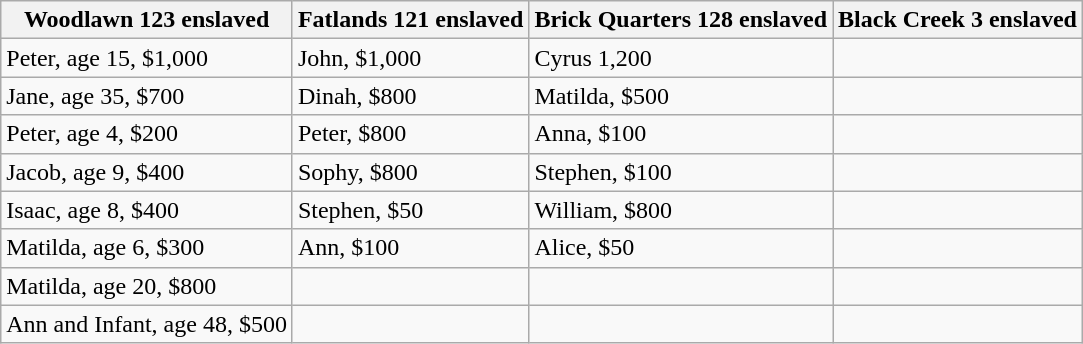<table class="wikitable mw-datatable">
<tr>
<th>Woodlawn 123 enslaved</th>
<th>Fatlands 121 enslaved</th>
<th>Brick Quarters 128 enslaved</th>
<th>Black Creek 3 enslaved</th>
</tr>
<tr>
<td>Peter, age 15, $1,000</td>
<td>John, $1,000</td>
<td>Cyrus 1,200</td>
<td></td>
</tr>
<tr>
<td>Jane, age 35, $700</td>
<td>Dinah, $800</td>
<td>Matilda, $500</td>
<td></td>
</tr>
<tr>
<td>Peter, age 4, $200</td>
<td>Peter, $800</td>
<td>Anna, $100</td>
<td></td>
</tr>
<tr>
<td>Jacob, age 9, $400</td>
<td>Sophy, $800</td>
<td>Stephen, $100</td>
<td></td>
</tr>
<tr>
<td>Isaac, age 8, $400</td>
<td>Stephen, $50</td>
<td>William, $800</td>
<td></td>
</tr>
<tr>
<td>Matilda, age 6, $300</td>
<td>Ann, $100</td>
<td>Alice, $50</td>
<td></td>
</tr>
<tr>
<td>Matilda, age 20, $800</td>
<td></td>
<td></td>
<td></td>
</tr>
<tr>
<td>Ann and Infant, age 48, $500</td>
<td></td>
<td></td>
<td></td>
</tr>
</table>
